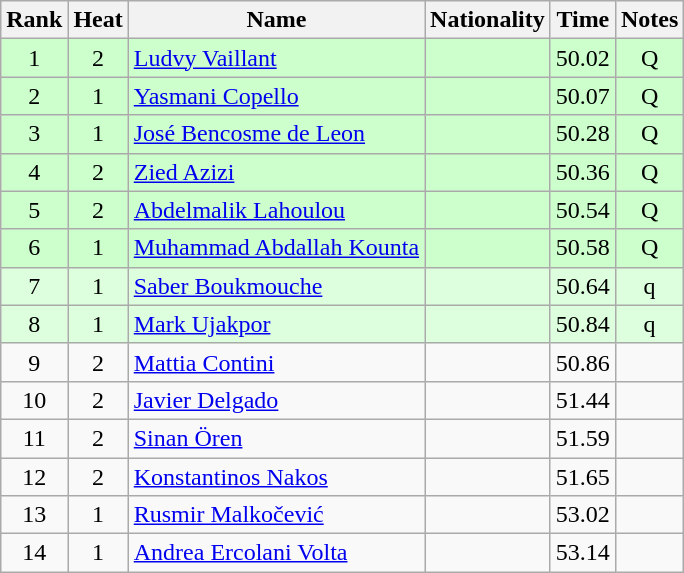<table class="wikitable sortable" style="text-align:center">
<tr>
<th>Rank</th>
<th>Heat</th>
<th>Name</th>
<th>Nationality</th>
<th>Time</th>
<th>Notes</th>
</tr>
<tr bgcolor=ccffcc>
<td>1</td>
<td>2</td>
<td align=left><a href='#'>Ludvy Vaillant</a></td>
<td align=left></td>
<td>50.02</td>
<td>Q</td>
</tr>
<tr bgcolor=ccffcc>
<td>2</td>
<td>1</td>
<td align=left><a href='#'>Yasmani Copello</a></td>
<td align=left></td>
<td>50.07</td>
<td>Q</td>
</tr>
<tr bgcolor=ccffcc>
<td>3</td>
<td>1</td>
<td align=left><a href='#'>José Bencosme de Leon</a></td>
<td align=left></td>
<td>50.28</td>
<td>Q</td>
</tr>
<tr bgcolor=ccffcc>
<td>4</td>
<td>2</td>
<td align=left><a href='#'>Zied Azizi</a></td>
<td align=left></td>
<td>50.36</td>
<td>Q</td>
</tr>
<tr bgcolor=ccffcc>
<td>5</td>
<td>2</td>
<td align=left><a href='#'>Abdelmalik Lahoulou</a></td>
<td align=left></td>
<td>50.54</td>
<td>Q</td>
</tr>
<tr bgcolor=ccffcc>
<td>6</td>
<td>1</td>
<td align=left><a href='#'>Muhammad Abdallah Kounta</a></td>
<td align=left></td>
<td>50.58</td>
<td>Q</td>
</tr>
<tr bgcolor=ddffdd>
<td>7</td>
<td>1</td>
<td align=left><a href='#'>Saber Boukmouche</a></td>
<td align=left></td>
<td>50.64</td>
<td>q</td>
</tr>
<tr bgcolor=ddffdd>
<td>8</td>
<td>1</td>
<td align=left><a href='#'>Mark Ujakpor</a></td>
<td align=left></td>
<td>50.84</td>
<td>q</td>
</tr>
<tr>
<td>9</td>
<td>2</td>
<td align=left><a href='#'>Mattia Contini</a></td>
<td align=left></td>
<td>50.86</td>
<td></td>
</tr>
<tr>
<td>10</td>
<td>2</td>
<td align=left><a href='#'>Javier Delgado</a></td>
<td align=left></td>
<td>51.44</td>
<td></td>
</tr>
<tr>
<td>11</td>
<td>2</td>
<td align=left><a href='#'>Sinan Ören</a></td>
<td align=left></td>
<td>51.59</td>
<td></td>
</tr>
<tr>
<td>12</td>
<td>2</td>
<td align=left><a href='#'>Konstantinos Nakos</a></td>
<td align=left></td>
<td>51.65</td>
<td></td>
</tr>
<tr>
<td>13</td>
<td>1</td>
<td align=left><a href='#'>Rusmir Malkočević</a></td>
<td align=left></td>
<td>53.02</td>
<td></td>
</tr>
<tr>
<td>14</td>
<td>1</td>
<td align=left><a href='#'>Andrea Ercolani Volta</a></td>
<td align=left></td>
<td>53.14</td>
<td></td>
</tr>
</table>
